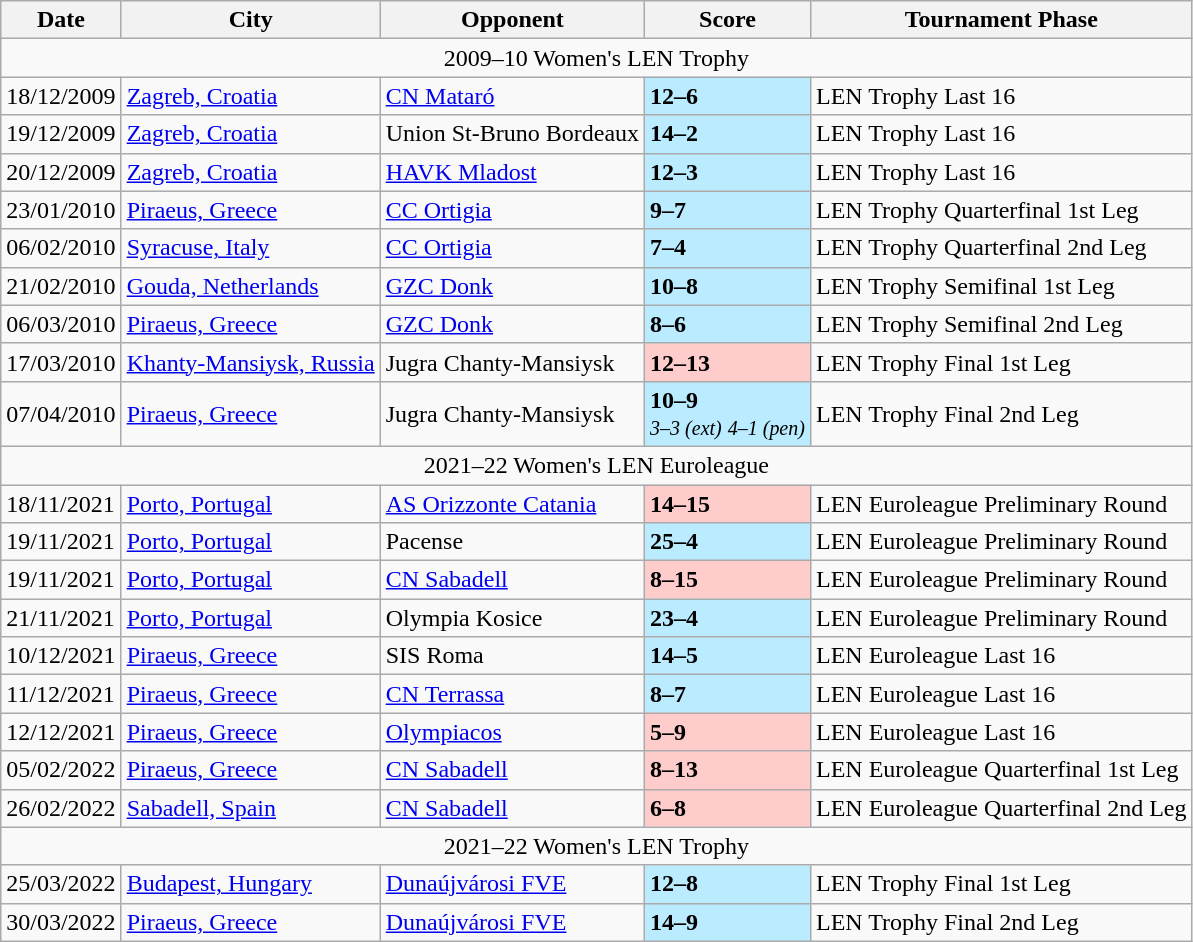<table class="wikitable">
<tr>
<th>Date</th>
<th>City</th>
<th>Opponent</th>
<th>Score</th>
<th>Tournament Phase</th>
</tr>
<tr>
<td colspan="5" style="text-align:center;">2009–10 Women's LEN Trophy</td>
</tr>
<tr>
<td>18/12/2009</td>
<td><a href='#'>Zagreb, Croatia</a></td>
<td> <a href='#'>CN Mataró</a></td>
<td bgcolor="BBEBFF"><strong>12–6</strong></td>
<td>LEN Trophy Last 16</td>
</tr>
<tr>
<td>19/12/2009</td>
<td><a href='#'>Zagreb, Croatia</a></td>
<td> Union St-Bruno Bordeaux</td>
<td bgcolor="BBEBFF"><strong>14–2</strong></td>
<td>LEN Trophy Last 16</td>
</tr>
<tr>
<td>20/12/2009</td>
<td><a href='#'>Zagreb, Croatia</a></td>
<td> <a href='#'>HAVK Mladost</a></td>
<td bgcolor="BBEBFF"><strong>12–3</strong></td>
<td>LEN Trophy Last 16</td>
</tr>
<tr>
<td>23/01/2010</td>
<td><a href='#'>Piraeus, Greece</a></td>
<td> <a href='#'>CC Ortigia</a></td>
<td bgcolor="BBEBFF"><strong>9–7</strong></td>
<td>LEN Trophy Quarterfinal 1st Leg</td>
</tr>
<tr>
<td>06/02/2010</td>
<td><a href='#'>Syracuse, Italy</a></td>
<td> <a href='#'>CC Ortigia</a></td>
<td bgcolor="BBEBFF"><strong>7–4</strong></td>
<td>LEN Trophy Quarterfinal 2nd Leg</td>
</tr>
<tr>
<td>21/02/2010</td>
<td><a href='#'>Gouda, Netherlands</a></td>
<td> <a href='#'>GZC Donk</a></td>
<td bgcolor="BBEBFF"><strong>10–8</strong></td>
<td>LEN Trophy Semifinal 1st Leg</td>
</tr>
<tr>
<td>06/03/2010</td>
<td><a href='#'>Piraeus, Greece</a></td>
<td> <a href='#'>GZC Donk</a></td>
<td bgcolor="BBEBFF"><strong>8–6</strong></td>
<td>LEN Trophy Semifinal 2nd Leg</td>
</tr>
<tr>
<td>17/03/2010</td>
<td><a href='#'>Khanty-Mansiysk, Russia</a></td>
<td> Jugra Chanty-Mansiysk</td>
<td bgcolor="FFCCCC"><strong>12–13</strong></td>
<td>LEN Trophy Final 1st Leg</td>
</tr>
<tr>
<td>07/04/2010</td>
<td><a href='#'>Piraeus, Greece</a></td>
<td> Jugra Chanty-Mansiysk</td>
<td bgcolor="BBEBFF"><strong>10–9</strong><br><em><small>3–3 (ext)</small></em>
<em><small>4–1 (pen)</small></em></td>
<td>LEN Trophy Final 2nd Leg</td>
</tr>
<tr>
<td colspan="5" style="text-align:center;">2021–22 Women's LEN Euroleague</td>
</tr>
<tr>
<td>18/11/2021</td>
<td><a href='#'>Porto, Portugal</a></td>
<td> <a href='#'>AS Orizzonte Catania</a></td>
<td bgcolor="FFCCCC"><strong>14–15</strong></td>
<td>LEN Euroleague Preliminary Round</td>
</tr>
<tr>
<td>19/11/2021</td>
<td><a href='#'>Porto, Portugal</a></td>
<td> Pacense</td>
<td bgcolor="BBEBFF"><strong>25–4</strong></td>
<td>LEN Euroleague Preliminary Round</td>
</tr>
<tr>
<td>19/11/2021</td>
<td><a href='#'>Porto, Portugal</a></td>
<td> <a href='#'>CN Sabadell</a></td>
<td bgcolor="FFCCCC"><strong>8–15</strong></td>
<td>LEN Euroleague Preliminary Round</td>
</tr>
<tr>
<td>21/11/2021</td>
<td><a href='#'>Porto, Portugal</a></td>
<td> Olympia Kosice</td>
<td bgcolor="BBEBFF"><strong>23–4</strong></td>
<td>LEN Euroleague Preliminary Round</td>
</tr>
<tr>
<td>10/12/2021</td>
<td><a href='#'>Piraeus, Greece</a></td>
<td> SIS Roma</td>
<td bgcolor="BBEBFF"><strong>14–5</strong></td>
<td>LEN Euroleague Last 16</td>
</tr>
<tr>
<td>11/12/2021</td>
<td><a href='#'>Piraeus, Greece</a></td>
<td> <a href='#'>CN Terrassa</a></td>
<td bgcolor="BBEBFF"><strong>8–7</strong></td>
<td>LEN Euroleague Last 16</td>
</tr>
<tr>
<td>12/12/2021</td>
<td><a href='#'>Piraeus, Greece</a></td>
<td> <a href='#'>Olympiacos</a></td>
<td bgcolor="FFCCCC"><strong>5–9</strong></td>
<td>LEN Euroleague Last 16</td>
</tr>
<tr>
<td>05/02/2022</td>
<td><a href='#'>Piraeus, Greece</a></td>
<td> <a href='#'>CN Sabadell</a></td>
<td bgcolor="FFCCCC"><strong>8–13</strong></td>
<td>LEN Euroleague Quarterfinal 1st Leg</td>
</tr>
<tr>
<td>26/02/2022</td>
<td><a href='#'>Sabadell, Spain</a></td>
<td> <a href='#'>CN Sabadell</a></td>
<td bgcolor="FFCCCC"><strong>6–8</strong></td>
<td>LEN Euroleague Quarterfinal 2nd Leg</td>
</tr>
<tr>
<td colspan="5" style="text-align:center;">2021–22 Women's LEN Trophy</td>
</tr>
<tr>
<td>25/03/2022</td>
<td><a href='#'>Budapest, Hungary</a></td>
<td> <a href='#'>Dunaújvárosi FVE</a></td>
<td bgcolor="BBEBFF"><strong>12–8</strong></td>
<td>LEN Trophy Final 1st Leg</td>
</tr>
<tr>
<td>30/03/2022</td>
<td><a href='#'>Piraeus, Greece</a></td>
<td> <a href='#'>Dunaújvárosi FVE</a></td>
<td bgcolor="BBEBFF"><strong>14–9</strong></td>
<td>LEN Trophy Final 2nd Leg</td>
</tr>
</table>
